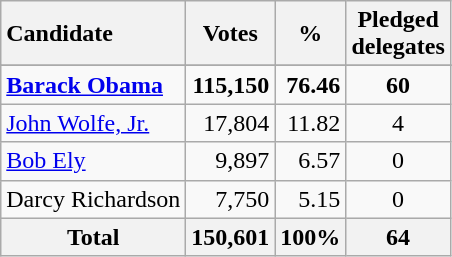<table class="wikitable sortable plainrowheaders" style="text-align:right;">
<tr>
<th style="text-align:left;">Candidate</th>
<th>Votes</th>
<th>%</th>
<th>Pledged<br>delegates</th>
</tr>
<tr>
</tr>
<tr>
<td style="text-align:left;"><strong><a href='#'>Barack Obama</a></strong></td>
<td><strong>115,150</strong></td>
<td><strong>76.46</strong></td>
<td style="text-align:center;"><strong>60</strong></td>
</tr>
<tr>
<td style="text-align:left;"><a href='#'>John Wolfe, Jr.</a></td>
<td>17,804</td>
<td>11.82</td>
<td style="text-align:center;">4</td>
</tr>
<tr>
<td style="text-align:left;"><a href='#'>Bob Ely</a></td>
<td>9,897</td>
<td>6.57</td>
<td style="text-align:center;">0</td>
</tr>
<tr>
<td style="text-align:left;">Darcy Richardson</td>
<td>7,750</td>
<td>5.15</td>
<td style="text-align:center;">0</td>
</tr>
<tr class="sortbottom">
<th>Total</th>
<th>150,601</th>
<th>100%</th>
<th>64</th>
</tr>
</table>
